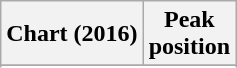<table class="wikitable sortable plainrowheaders" style="text-align:center">
<tr>
<th scope="col">Chart (2016)</th>
<th scope="col">Peak<br> position</th>
</tr>
<tr>
</tr>
<tr>
</tr>
</table>
